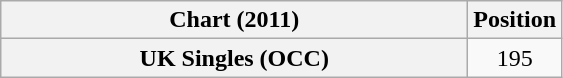<table class="wikitable sortable plainrowheaders" style="text-align:center">
<tr>
<th scope="col" style="width:19em;">Chart (2011)</th>
<th scope="col">Position</th>
</tr>
<tr>
<th scope="row">UK Singles (OCC)</th>
<td>195</td>
</tr>
</table>
